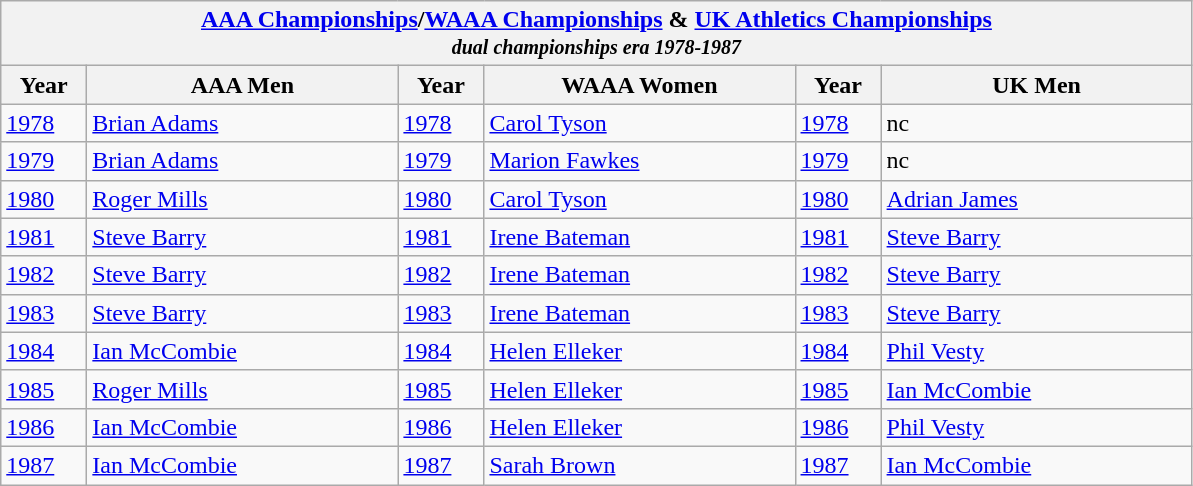<table class="wikitable">
<tr>
<th colspan="6"><a href='#'>AAA Championships</a>/<a href='#'>WAAA Championships</a> & <a href='#'>UK Athletics Championships</a><br><em><small>dual championships era 1978-1987</small></em></th>
</tr>
<tr>
<th width=50>Year</th>
<th width=200>AAA Men</th>
<th width=50>Year</th>
<th width=200>WAAA Women</th>
<th width=50>Year</th>
<th width=200>UK Men</th>
</tr>
<tr>
<td><a href='#'>1978</a></td>
<td><a href='#'>Brian Adams</a></td>
<td><a href='#'>1978</a></td>
<td><a href='#'>Carol Tyson</a></td>
<td><a href='#'>1978</a></td>
<td>nc</td>
</tr>
<tr>
<td><a href='#'>1979</a></td>
<td><a href='#'>Brian Adams</a></td>
<td><a href='#'>1979</a></td>
<td><a href='#'>Marion Fawkes</a></td>
<td><a href='#'>1979</a></td>
<td>nc</td>
</tr>
<tr>
<td><a href='#'>1980</a></td>
<td><a href='#'>Roger Mills</a></td>
<td><a href='#'>1980</a></td>
<td><a href='#'>Carol Tyson</a></td>
<td><a href='#'>1980</a></td>
<td><a href='#'>Adrian James</a></td>
</tr>
<tr>
<td><a href='#'>1981</a></td>
<td><a href='#'>Steve Barry</a></td>
<td><a href='#'>1981</a></td>
<td><a href='#'>Irene Bateman</a></td>
<td><a href='#'>1981</a></td>
<td><a href='#'>Steve Barry</a></td>
</tr>
<tr>
<td><a href='#'>1982</a></td>
<td><a href='#'>Steve Barry</a></td>
<td><a href='#'>1982</a></td>
<td><a href='#'>Irene Bateman</a></td>
<td><a href='#'>1982</a></td>
<td><a href='#'>Steve Barry</a></td>
</tr>
<tr>
<td><a href='#'>1983</a></td>
<td><a href='#'>Steve Barry</a></td>
<td><a href='#'>1983</a></td>
<td><a href='#'>Irene Bateman</a></td>
<td><a href='#'>1983</a></td>
<td><a href='#'>Steve Barry</a></td>
</tr>
<tr>
<td><a href='#'>1984</a></td>
<td><a href='#'>Ian McCombie</a></td>
<td><a href='#'>1984</a></td>
<td><a href='#'>Helen Elleker</a></td>
<td><a href='#'>1984</a></td>
<td><a href='#'>Phil Vesty</a></td>
</tr>
<tr>
<td><a href='#'>1985</a></td>
<td><a href='#'>Roger Mills</a></td>
<td><a href='#'>1985</a></td>
<td><a href='#'>Helen Elleker</a></td>
<td><a href='#'>1985</a></td>
<td><a href='#'>Ian McCombie</a></td>
</tr>
<tr>
<td><a href='#'>1986</a></td>
<td><a href='#'>Ian McCombie</a></td>
<td><a href='#'>1986</a></td>
<td><a href='#'>Helen Elleker</a></td>
<td><a href='#'>1986</a></td>
<td><a href='#'>Phil Vesty</a></td>
</tr>
<tr>
<td><a href='#'>1987</a></td>
<td><a href='#'>Ian McCombie</a></td>
<td><a href='#'>1987</a></td>
<td><a href='#'>Sarah Brown</a></td>
<td><a href='#'>1987</a></td>
<td><a href='#'>Ian McCombie</a></td>
</tr>
</table>
